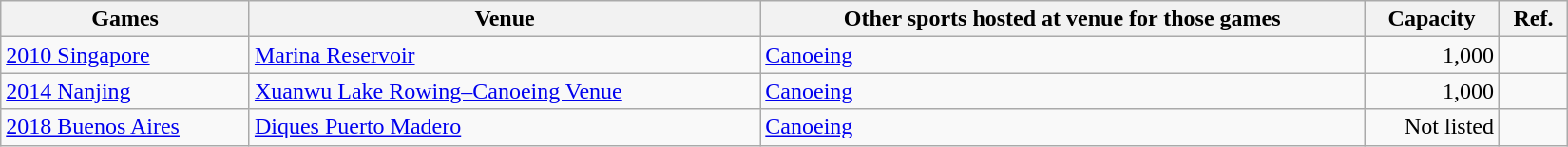<table class="wikitable sortable" width="1100px">
<tr>
<th>Games</th>
<th>Venue</th>
<th>Other sports hosted at venue for those games</th>
<th>Capacity</th>
<th>Ref.</th>
</tr>
<tr>
<td><a href='#'>2010 Singapore</a></td>
<td><a href='#'>Marina Reservoir</a></td>
<td><a href='#'>Canoeing</a></td>
<td align="right">1,000</td>
<td align="center"></td>
</tr>
<tr>
<td><a href='#'>2014 Nanjing</a></td>
<td><a href='#'>Xuanwu Lake Rowing–Canoeing Venue</a></td>
<td><a href='#'>Canoeing</a></td>
<td align="right">1,000</td>
<td align="center"></td>
</tr>
<tr>
<td><a href='#'>2018 Buenos Aires</a></td>
<td><a href='#'>Diques Puerto Madero</a></td>
<td><a href='#'>Canoeing</a></td>
<td align="right">Not listed</td>
<td align="center"></td>
</tr>
</table>
